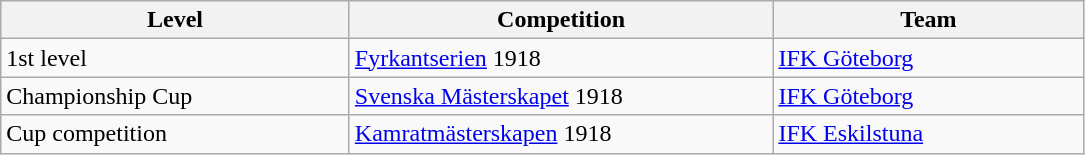<table class="wikitable" style="text-align: left;">
<tr>
<th style="width: 225px;">Level</th>
<th style="width: 275px;">Competition</th>
<th style="width: 200px;">Team</th>
</tr>
<tr>
<td>1st level</td>
<td><a href='#'>Fyrkantserien</a> 1918</td>
<td><a href='#'>IFK Göteborg</a></td>
</tr>
<tr>
<td>Championship Cup</td>
<td><a href='#'>Svenska Mästerskapet</a> 1918</td>
<td><a href='#'>IFK Göteborg</a></td>
</tr>
<tr>
<td>Cup competition</td>
<td><a href='#'>Kamratmästerskapen</a> 1918</td>
<td><a href='#'>IFK Eskilstuna</a></td>
</tr>
</table>
